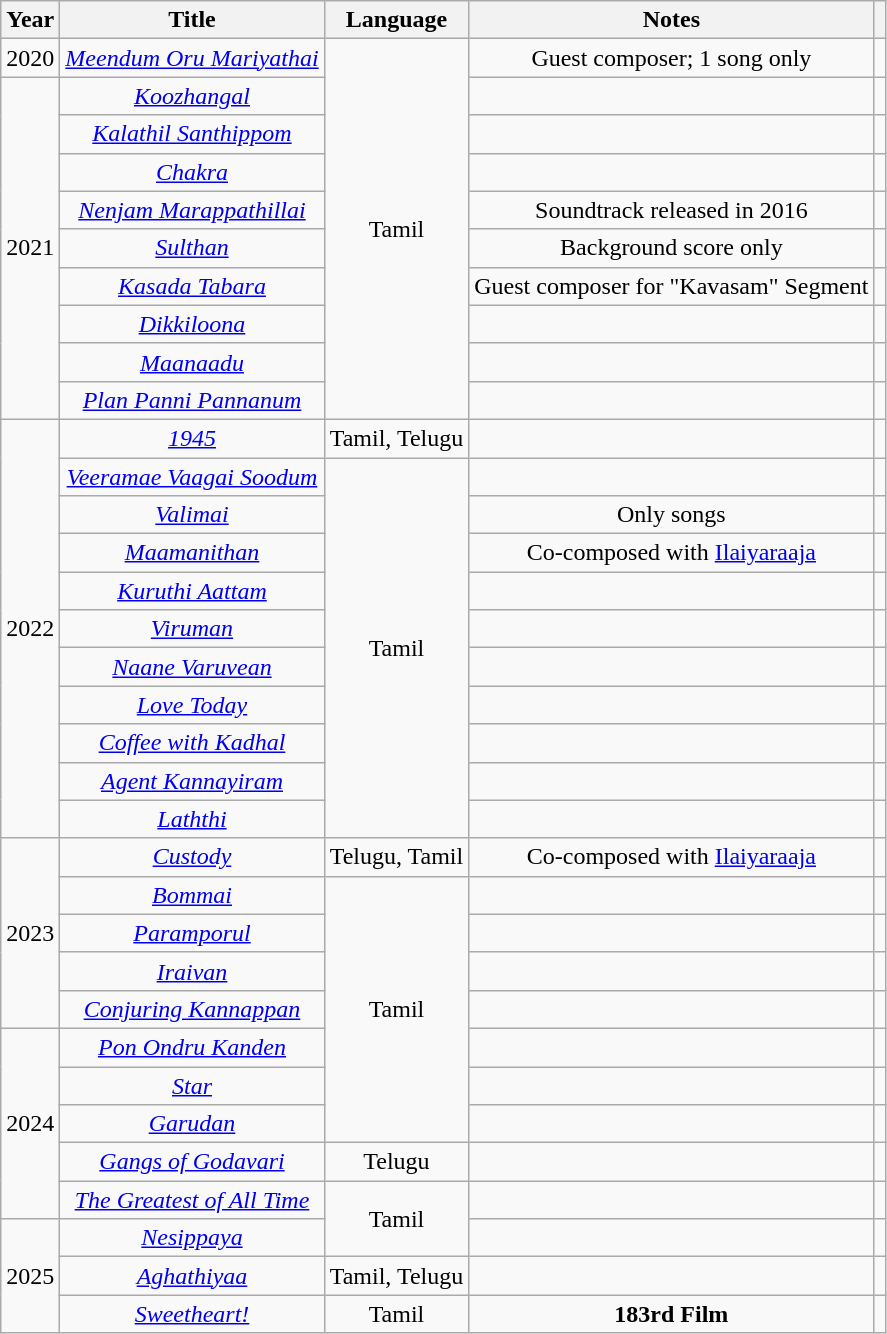<table class="wikitable" style="text-align:center;">
<tr>
<th>Year</th>
<th>Title</th>
<th>Language</th>
<th>Notes</th>
<th></th>
</tr>
<tr>
<td>2020</td>
<td><em><a href='#'>Meendum Oru Mariyathai</a></em></td>
<td rowspan="10">Tamil</td>
<td>Guest composer; 1 song only</td>
<td></td>
</tr>
<tr>
<td rowspan="9">2021</td>
<td><em><a href='#'>Koozhangal</a></em></td>
<td></td>
<td></td>
</tr>
<tr>
<td><em><a href='#'>Kalathil Santhippom</a></em></td>
<td></td>
<td></td>
</tr>
<tr>
<td><em><a href='#'>Chakra</a></em></td>
<td></td>
<td></td>
</tr>
<tr>
<td><em><a href='#'>Nenjam Marappathillai</a></em></td>
<td>Soundtrack released in 2016</td>
<td></td>
</tr>
<tr>
<td><em><a href='#'>Sulthan</a></em></td>
<td>Background score only</td>
<td></td>
</tr>
<tr>
<td><em><a href='#'>Kasada Tabara</a></em></td>
<td>Guest composer for "Kavasam" Segment</td>
<td></td>
</tr>
<tr>
<td><em><a href='#'>Dikkiloona</a></em></td>
<td></td>
<td></td>
</tr>
<tr>
<td><em><a href='#'>Maanaadu</a></em></td>
<td></td>
<td></td>
</tr>
<tr>
<td><em><a href='#'>Plan Panni Pannanum</a></em></td>
<td></td>
<td></td>
</tr>
<tr>
<td rowspan="11">2022</td>
<td><em><a href='#'>1945</a></em></td>
<td>Tamil, Telugu</td>
<td></td>
<td></td>
</tr>
<tr>
<td><em><a href='#'>Veeramae Vaagai Soodum</a></em></td>
<td rowspan="10">Tamil</td>
<td></td>
<td></td>
</tr>
<tr>
<td><em><a href='#'>Valimai</a></em></td>
<td>Only songs</td>
<td></td>
</tr>
<tr>
<td><em><a href='#'>Maamanithan</a></em></td>
<td>Co-composed with <a href='#'>Ilaiyaraaja</a></td>
<td></td>
</tr>
<tr>
<td><em><a href='#'>Kuruthi Aattam</a></em></td>
<td></td>
<td></td>
</tr>
<tr>
<td><em><a href='#'>Viruman</a></em></td>
<td></td>
<td></td>
</tr>
<tr>
<td><em><a href='#'>Naane Varuvean</a></em></td>
<td></td>
<td></td>
</tr>
<tr>
<td><em><a href='#'>Love Today</a></em></td>
<td></td>
<td></td>
</tr>
<tr>
<td><em><a href='#'>Coffee with Kadhal</a></em></td>
<td></td>
<td></td>
</tr>
<tr>
<td><em><a href='#'>Agent Kannayiram</a></em></td>
<td></td>
<td></td>
</tr>
<tr>
<td><em><a href='#'>Laththi</a></em></td>
<td></td>
<td></td>
</tr>
<tr>
<td rowspan="5">2023</td>
<td><em><a href='#'>Custody</a></em></td>
<td>Telugu, Tamil</td>
<td>Co-composed with <a href='#'>Ilaiyaraaja</a></td>
<td></td>
</tr>
<tr>
<td><a href='#'><em>Bommai</em></a></td>
<td rowspan="7">Tamil</td>
<td></td>
<td></td>
</tr>
<tr>
<td><em><a href='#'>Paramporul</a></em></td>
<td></td>
<td></td>
</tr>
<tr>
<td><em><a href='#'>Iraivan</a></em></td>
<td></td>
<td></td>
</tr>
<tr>
<td><em><a href='#'>Conjuring Kannappan</a></em></td>
<td></td>
<td></td>
</tr>
<tr>
<td rowspan="5">2024</td>
<td><em><a href='#'>Pon Ondru Kanden</a></em></td>
<td></td>
<td></td>
</tr>
<tr>
<td><a href='#'><em>Star</em></a></td>
<td></td>
<td></td>
</tr>
<tr>
<td><a href='#'><em>Garudan</em></a></td>
<td></td>
<td></td>
</tr>
<tr>
<td><em><a href='#'>Gangs of Godavari</a></em></td>
<td>Telugu</td>
<td></td>
<td></td>
</tr>
<tr>
<td><em><a href='#'>The Greatest of All Time</a></em></td>
<td rowspan="2">Tamil</td>
<td></td>
<td></td>
</tr>
<tr>
<td rowspan="3">2025</td>
<td><em><a href='#'>Nesippaya</a></em></td>
<td></td>
<td></td>
</tr>
<tr>
<td><em><a href='#'>Aghathiyaa</a></em></td>
<td>Tamil, Telugu</td>
<td></td>
<td></td>
</tr>
<tr>
<td><em><a href='#'>Sweetheart!</a></em></td>
<td>Tamil</td>
<td><strong>183rd Film</strong></td>
<td></td>
</tr>
</table>
